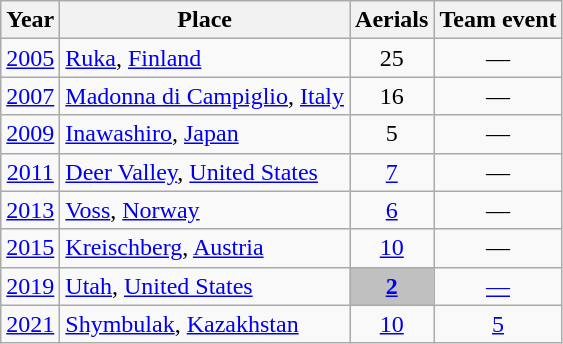<table class="wikitable sortable" style="text-align:center;">
<tr>
<th>Year</th>
<th>Place</th>
<th>Aerials</th>
<th>Team event</th>
</tr>
<tr>
<td><a href='#'>2005</a></td>
<td style="text-align:left;"> <a href='#'>Ruka</a>, <a href='#'>Finland</a></td>
<td>25</td>
<td>—</td>
</tr>
<tr>
<td><a href='#'>2007</a></td>
<td style="text-align:left;"> <a href='#'>Madonna di Campiglio</a>, <a href='#'>Italy</a></td>
<td>16</td>
<td>—</td>
</tr>
<tr>
<td><a href='#'>2009</a></td>
<td style="text-align:left;"> <a href='#'>Inawashiro</a>, <a href='#'>Japan</a></td>
<td>5</td>
<td>—</td>
</tr>
<tr>
<td><a href='#'>2011</a></td>
<td style="text-align:left;"> <a href='#'>Deer Valley</a>, <a href='#'>United States</a></td>
<td><a href='#'>7</a></td>
<td>—</td>
</tr>
<tr>
<td><a href='#'>2013</a></td>
<td style="text-align:left;"> <a href='#'>Voss</a>, <a href='#'>Norway</a></td>
<td><a href='#'>6</a></td>
<td>—</td>
</tr>
<tr>
<td><a href='#'>2015</a></td>
<td style="text-align:left;"> <a href='#'>Kreischberg</a>, <a href='#'>Austria</a></td>
<td><a href='#'>10</a></td>
<td>—</td>
</tr>
<tr>
<td><a href='#'>2019</a></td>
<td style="text-align:left;"> <a href='#'>Utah</a>, <a href='#'>United States</a></td>
<td bgcolor=silver><a href='#'><strong>2</strong></a></td>
<td><a href='#'>—</a></td>
</tr>
<tr>
<td><a href='#'>2021</a></td>
<td style="text-align:left;"> <a href='#'>Shymbulak</a>, <a href='#'>Kazakhstan</a></td>
<td><a href='#'>10</a></td>
<td><a href='#'>5</a></td>
</tr>
</table>
